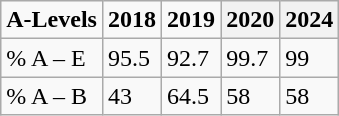<table class="wikitable">
<tr>
<td><strong>A-Levels</strong></td>
<td><strong>2018</strong></td>
<td><strong>2019</strong></td>
<th>2020</th>
<th>2024</th>
</tr>
<tr>
<td>% A – E</td>
<td>95.5</td>
<td>92.7</td>
<td>99.7</td>
<td>99</td>
</tr>
<tr>
<td>% A – B</td>
<td>43</td>
<td>64.5</td>
<td>58</td>
<td>58</td>
</tr>
</table>
